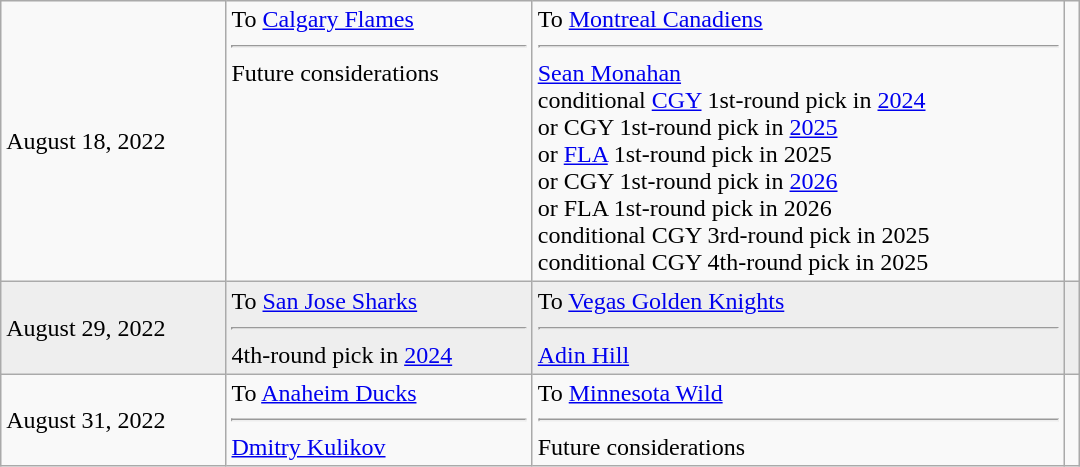<table cellspacing=0 class="wikitable" style="border:1px solid #999999; width:720px;">
<tr>
<td>August 18, 2022</td>
<td valign="top">To <a href='#'>Calgary Flames</a><hr><span>Future considerations</span></td>
<td valign="top">To <a href='#'>Montreal Canadiens</a><hr><a href='#'>Sean Monahan</a><br><span>conditional</span> <a href='#'>CGY</a> 1st-round pick in <a href='#'>2024</a><br>or CGY 1st-round pick in <a href='#'>2025</a><br>or <a href='#'>FLA</a> 1st-round pick in 2025<br>or CGY 1st-round pick in <a href='#'>2026</a><br>or FLA 1st-round pick in 2026<br><span>conditional</span> CGY 3rd-round pick in 2025<br><span>conditional</span> CGY 4th-round pick in 2025</td>
<td></td>
</tr>
<tr bgcolor="eeeeee">
<td>August 29, 2022</td>
<td valign="top">To <a href='#'>San Jose Sharks</a><hr>4th-round pick in <a href='#'>2024</a></td>
<td valign="top">To <a href='#'>Vegas Golden Knights</a><hr><a href='#'>Adin Hill</a></td>
<td></td>
</tr>
<tr>
<td>August 31, 2022</td>
<td valign="top">To <a href='#'>Anaheim Ducks</a><hr><a href='#'>Dmitry Kulikov</a></td>
<td valign="top">To <a href='#'>Minnesota Wild</a><hr><span>Future considerations</span></td>
<td></td>
</tr>
</table>
